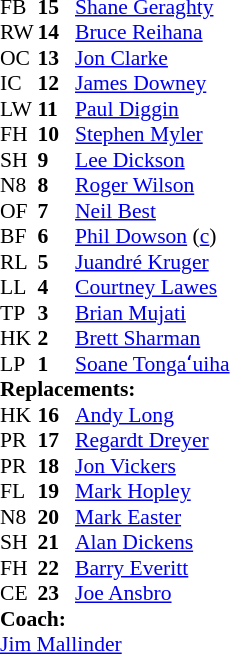<table style="font-size: 90%" cellspacing="0" cellpadding="0">
<tr>
<th width="25"></th>
<th width="25"></th>
</tr>
<tr>
<td>FB</td>
<td><strong>15</strong></td>
<td> <a href='#'>Shane Geraghty</a></td>
</tr>
<tr>
<td>RW</td>
<td><strong>14</strong></td>
<td> <a href='#'>Bruce Reihana</a></td>
</tr>
<tr>
<td>OC</td>
<td><strong>13</strong></td>
<td> <a href='#'>Jon Clarke</a></td>
</tr>
<tr>
<td>IC</td>
<td><strong>12</strong></td>
<td> <a href='#'>James Downey</a></td>
</tr>
<tr>
<td>LW</td>
<td><strong>11</strong></td>
<td> <a href='#'>Paul Diggin</a></td>
</tr>
<tr>
<td>FH</td>
<td><strong>10</strong></td>
<td> <a href='#'>Stephen Myler</a></td>
</tr>
<tr>
<td>SH</td>
<td><strong>9</strong></td>
<td> <a href='#'>Lee Dickson</a></td>
</tr>
<tr>
<td>N8</td>
<td><strong>8</strong></td>
<td> <a href='#'>Roger Wilson</a></td>
</tr>
<tr>
<td>OF</td>
<td><strong>7</strong></td>
<td> <a href='#'>Neil Best</a></td>
</tr>
<tr>
<td>BF</td>
<td><strong>6</strong></td>
<td> <a href='#'>Phil Dowson</a> (<a href='#'>c</a>)</td>
</tr>
<tr>
<td>RL</td>
<td><strong>5</strong></td>
<td> <a href='#'>Juandré Kruger</a></td>
</tr>
<tr>
<td>LL</td>
<td><strong>4</strong></td>
<td> <a href='#'>Courtney Lawes</a></td>
</tr>
<tr>
<td>TP</td>
<td><strong>3</strong></td>
<td> <a href='#'>Brian Mujati</a></td>
</tr>
<tr>
<td>HK</td>
<td><strong>2</strong></td>
<td> <a href='#'>Brett Sharman</a></td>
</tr>
<tr>
<td>LP</td>
<td><strong>1</strong></td>
<td> <a href='#'>Soane Tongaʻuiha</a></td>
</tr>
<tr>
<td colspan=3><strong>Replacements:</strong></td>
</tr>
<tr>
<td>HK</td>
<td><strong>16</strong></td>
<td> <a href='#'>Andy Long</a></td>
</tr>
<tr>
<td>PR</td>
<td><strong>17</strong></td>
<td> <a href='#'>Regardt Dreyer</a></td>
</tr>
<tr>
<td>PR</td>
<td><strong>18</strong></td>
<td> <a href='#'>Jon Vickers</a></td>
</tr>
<tr>
<td>FL</td>
<td><strong>19</strong></td>
<td> <a href='#'>Mark Hopley</a></td>
</tr>
<tr>
<td>N8</td>
<td><strong>20</strong></td>
<td> <a href='#'>Mark Easter</a></td>
</tr>
<tr>
<td>SH</td>
<td><strong>21</strong></td>
<td> <a href='#'>Alan Dickens</a></td>
</tr>
<tr>
<td>FH</td>
<td><strong>22</strong></td>
<td> <a href='#'>Barry Everitt</a></td>
</tr>
<tr>
<td>CE</td>
<td><strong>23</strong></td>
<td> <a href='#'>Joe Ansbro</a></td>
</tr>
<tr>
<td colspan=3><strong>Coach:</strong></td>
</tr>
<tr>
<td colspan="4"> <a href='#'>Jim Mallinder</a></td>
</tr>
</table>
